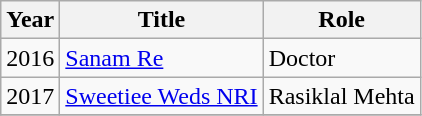<table class="wikitable sortable">
<tr>
<th>Year</th>
<th>Title</th>
<th>Role</th>
</tr>
<tr>
<td>2016</td>
<td><a href='#'>Sanam Re</a></td>
<td>Doctor</td>
</tr>
<tr>
<td>2017</td>
<td><a href='#'>Sweetiee Weds NRI</a></td>
<td>Rasiklal Mehta</td>
</tr>
<tr>
</tr>
</table>
